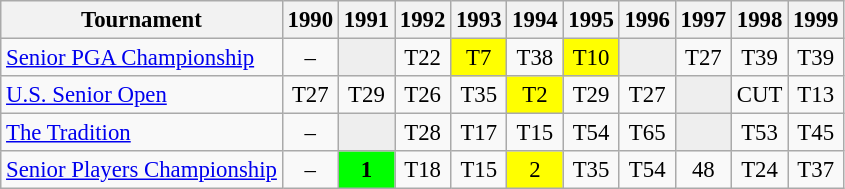<table class="wikitable" style="font-size:95%;text-align:center;">
<tr>
<th>Tournament</th>
<th>1990</th>
<th>1991</th>
<th>1992</th>
<th>1993</th>
<th>1994</th>
<th>1995</th>
<th>1996</th>
<th>1997</th>
<th>1998</th>
<th>1999</th>
</tr>
<tr>
<td align=left><a href='#'>Senior PGA Championship</a></td>
<td>–</td>
<td style="background:#eeeeee;"></td>
<td>T22</td>
<td style="background:yellow;">T7</td>
<td>T38</td>
<td style="background:yellow;">T10</td>
<td style="background:#eeeeee;"></td>
<td>T27</td>
<td>T39</td>
<td>T39</td>
</tr>
<tr>
<td align=left><a href='#'>U.S. Senior Open</a></td>
<td>T27</td>
<td>T29</td>
<td>T26</td>
<td>T35</td>
<td style="background:yellow;">T2</td>
<td>T29</td>
<td>T27</td>
<td style="background:#eeeeee;"></td>
<td>CUT</td>
<td>T13</td>
</tr>
<tr>
<td align=left><a href='#'>The Tradition</a></td>
<td>–</td>
<td style="background:#eeeeee;"></td>
<td>T28</td>
<td>T17</td>
<td>T15</td>
<td>T54</td>
<td>T65</td>
<td style="background:#eeeeee;"></td>
<td>T53</td>
<td>T45</td>
</tr>
<tr>
<td align=left><a href='#'>Senior Players Championship</a></td>
<td>–</td>
<td style="background:lime;"><strong>1</strong></td>
<td>T18</td>
<td>T15</td>
<td style="background:yellow;">2</td>
<td>T35</td>
<td>T54</td>
<td>48</td>
<td>T24</td>
<td>T37</td>
</tr>
</table>
